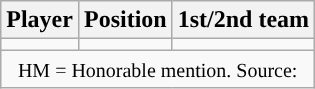<table class="wikitable" style="text-align: center">
<tr align=center>
<th>Player</th>
<th>Position</th>
<th>1st/2nd team</th>
</tr>
<tr>
<td></td>
<td></td>
</tr>
<tr>
<td colspan="3"><small>HM = Honorable mention. Source: </small></td>
</tr>
</table>
